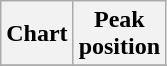<table class="wikitable sortable plainrowheaders" style="text-align:center;">
<tr>
<th scope="col">Chart</th>
<th scope="col">Peak<br>position</th>
</tr>
<tr>
</tr>
</table>
